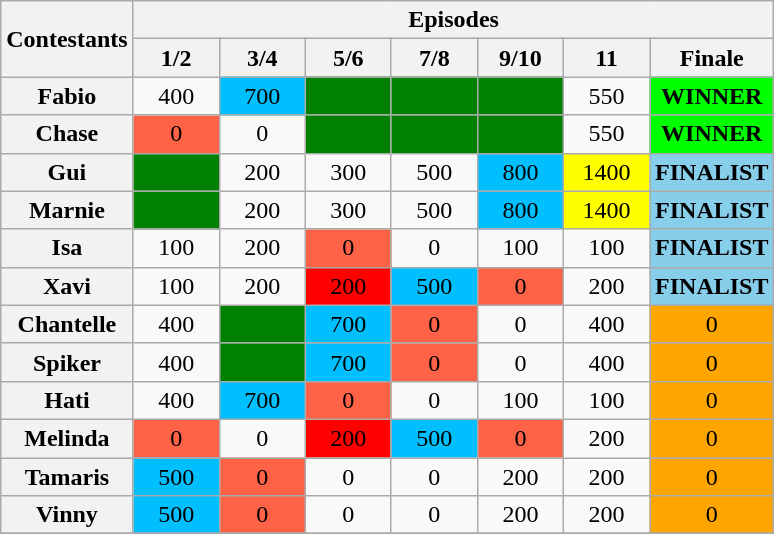<table class="wikitable" style="text-align:center"; white-space:nowrap">
<tr>
<th rowspan=2>Contestants</th>
<th colspan="7">Episodes</th>
</tr>
<tr>
<th width=50px>1/2</th>
<th width=50px>3/4</th>
<th width=50px>5/6</th>
<th width=50px>7/8</th>
<th width=50px>9/10</th>
<th width=50px>11</th>
<th wisth=50px>Finale</th>
</tr>
<tr>
<th>Fabio</th>
<td>400</td>
<td style="background:deepskyblue">700</td>
<td style="background:green"></td>
<td style="background:green"></td>
<td style="background:green"></td>
<td>550</td>
<td style="background:lime"><strong>WINNER</strong></td>
</tr>
<tr>
<th>Chase</th>
<td style="background:tomato">0</td>
<td>0</td>
<td style="background:green"></td>
<td style="background:green"></td>
<td style="background:green"></td>
<td>550</td>
<td style="background:lime"><strong>WINNER</strong></td>
</tr>
<tr>
<th>Gui</th>
<td style="background:green"></td>
<td>200</td>
<td>300</td>
<td>500</td>
<td style="background:deepskyblue">800</td>
<td style="background:yellow">1400</td>
<td style="background:skyblue"><strong>FINALIST</strong></td>
</tr>
<tr>
<th>Marnie</th>
<td style="background:green"></td>
<td>200</td>
<td>300</td>
<td>500</td>
<td style="background:deepskyblue">800</td>
<td style="background:yellow">1400</td>
<td style="background:skyblue"><strong>FINALIST</strong></td>
</tr>
<tr>
<th>Isa</th>
<td>100</td>
<td>200</td>
<td style="background:tomato">0</td>
<td>0</td>
<td>100</td>
<td>100</td>
<td style="background:skyblue"><strong>FINALIST</strong></td>
</tr>
<tr>
<th>Xavi</th>
<td>100</td>
<td>200</td>
<td style="background:red">200</td>
<td style="background:deepskyblue">500</td>
<td style="background:tomato">0</td>
<td>200</td>
<td style="background:skyblue"><strong>FINALIST</strong></td>
</tr>
<tr>
<th>Chantelle</th>
<td>400</td>
<td style="background:green"></td>
<td style="background:deepskyblue">700</td>
<td style="background:tomato">0</td>
<td>0</td>
<td>400</td>
<td style="background:orange">0</td>
</tr>
<tr>
<th>Spiker</th>
<td>400</td>
<td style="background:green"></td>
<td style="background:deepskyblue">700</td>
<td style="background:tomato">0</td>
<td>0</td>
<td>400</td>
<td style="background:orange">0</td>
</tr>
<tr>
<th>Hati</th>
<td>400</td>
<td style="background:deepskyblue">700</td>
<td style="background:tomato">0</td>
<td>0</td>
<td>100</td>
<td>100</td>
<td style="background:orange">0</td>
</tr>
<tr>
<th>Melinda</th>
<td style="background:tomato">0</td>
<td>0</td>
<td style="background:red">200</td>
<td style="background:deepskyblue">500</td>
<td style="background:tomato">0</td>
<td>200</td>
<td style="background:orange">0</td>
</tr>
<tr>
<th>Tamaris</th>
<td style="background:deepskyblue">500</td>
<td style="background:tomato">0</td>
<td>0</td>
<td>0</td>
<td>200</td>
<td>200</td>
<td style="background:orange">0</td>
</tr>
<tr>
<th>Vinny</th>
<td style="background:deepskyblue">500</td>
<td style="background:tomato">0</td>
<td>0</td>
<td>0</td>
<td>200</td>
<td>200</td>
<td style="background:orange">0</td>
</tr>
<tr>
</tr>
</table>
